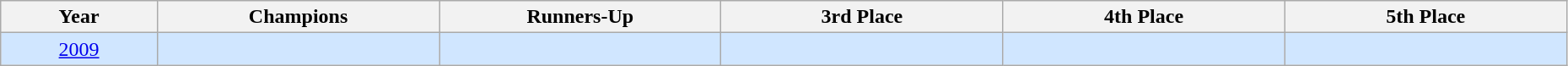<table class="wikitable" width="98%" style="text-align:center;">
<tr>
<th>Year</th>
<th width=18%>Champions</th>
<th width=18%>Runners-Up</th>
<th width=18%>3rd Place</th>
<th width=18%>4th Place</th>
<th width=18%>5th Place</th>
</tr>
<tr style="background: #D0E6FF;">
<td><a href='#'>2009</a></td>
<td></td>
<td></td>
<td></td>
<td></td>
<td></td>
</tr>
</table>
